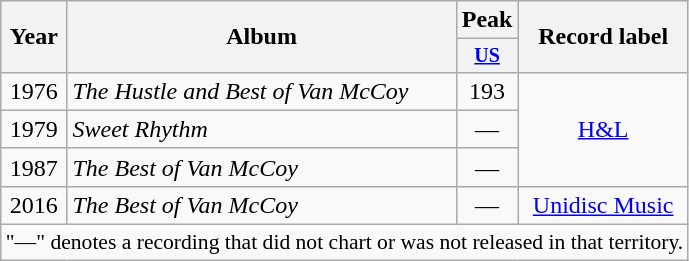<table class="wikitable" style="text-align:center;">
<tr>
<th rowspan="2">Year</th>
<th rowspan="2">Album</th>
<th colspan="1">Peak</th>
<th rowspan="2">Record label</th>
</tr>
<tr style="font-size:smaller;">
<th width="35"><a href='#'>US</a><br></th>
</tr>
<tr>
<td rowspan="1">1976</td>
<td align="left"><em>The Hustle and Best of Van McCoy</em></td>
<td>193</td>
<td rowspan="3"><a href='#'>H&L</a></td>
</tr>
<tr>
<td rowspan="1">1979</td>
<td align="left"><em>Sweet Rhythm</em></td>
<td>—</td>
</tr>
<tr>
<td rowspan="1">1987</td>
<td align="left"><em>The Best of Van McCoy</em></td>
<td>—</td>
</tr>
<tr>
<td rowspan="1">2016</td>
<td align="left"><em>The Best of Van McCoy</em></td>
<td>—</td>
<td rowspan="1"><a href='#'>Unidisc Music</a></td>
</tr>
<tr>
<td colspan="15" style="font-size:90%">"—" denotes a recording that did not chart or was not released in that territory.</td>
</tr>
</table>
